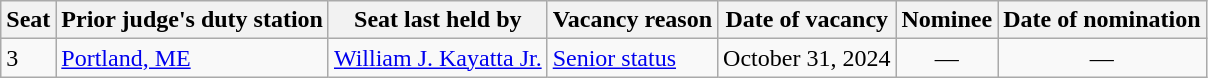<table class=wikitable>
<tr>
<th>Seat</th>
<th>Prior judge's duty station</th>
<th>Seat last held by</th>
<th>Vacancy reason</th>
<th>Date of vacancy</th>
<th>Nominee</th>
<th>Date of nomination</th>
</tr>
<tr>
<td>3</td>
<td><a href='#'>Portland, ME</a></td>
<td><a href='#'>William J. Kayatta Jr.</a></td>
<td><a href='#'>Senior status</a></td>
<td>October 31, 2024</td>
<td align=center>—</td>
<td align=center>—</td>
</tr>
</table>
